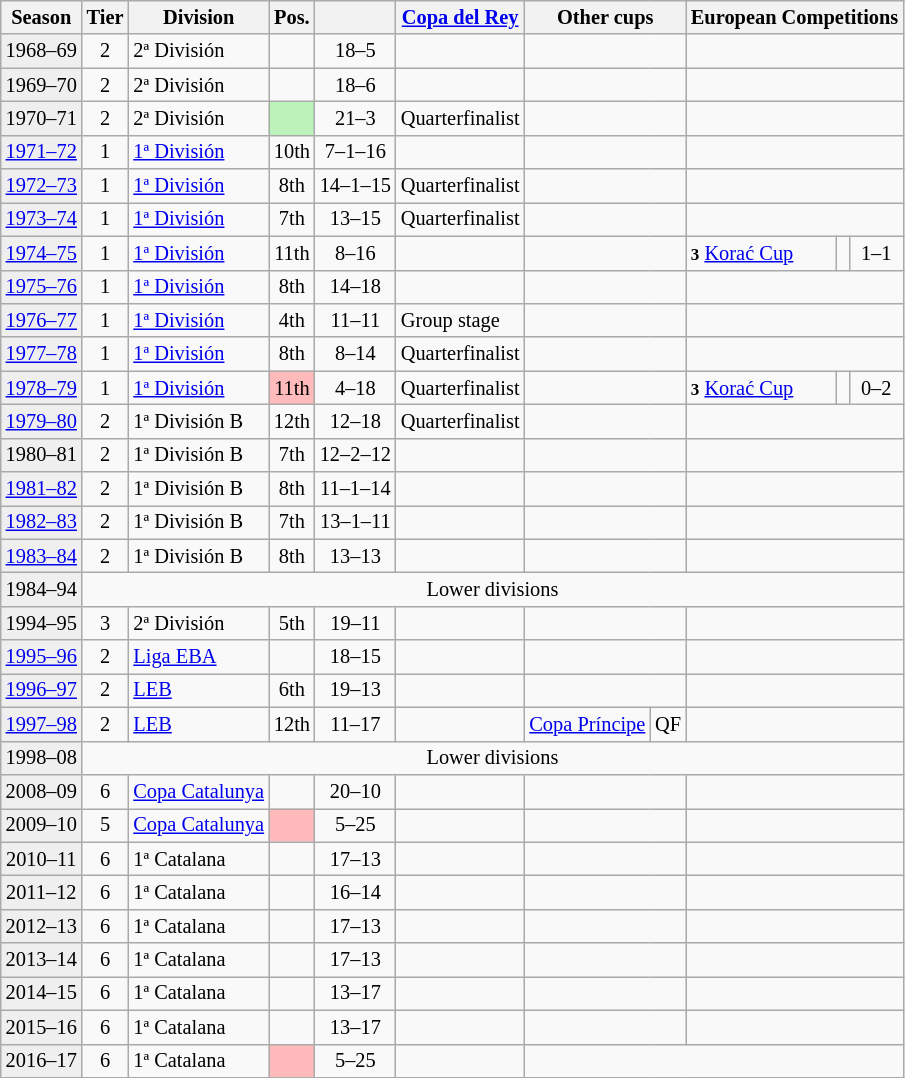<table class="wikitable" style="font-size:85%; text-align:center">
<tr>
<th>Season</th>
<th>Tier</th>
<th>Division</th>
<th>Pos.</th>
<th></th>
<th><a href='#'>Copa del Rey</a></th>
<th colspan=2>Other cups</th>
<th colspan=3>European Competitions</th>
</tr>
<tr>
<td bgcolor=#efefef>1968–69</td>
<td>2</td>
<td align=left>2ª División</td>
<td></td>
<td>18–5</td>
<td></td>
<td colspan=2></td>
<td colspan=3></td>
</tr>
<tr>
<td bgcolor=#efefef>1969–70</td>
<td>2</td>
<td align=left>2ª División</td>
<td></td>
<td>18–6</td>
<td></td>
<td colspan=2></td>
<td colspan=3></td>
</tr>
<tr>
<td bgcolor=#efefef>1970–71</td>
<td>2</td>
<td align=left>2ª División</td>
<td bgcolor=#BBF3BB></td>
<td>21–3</td>
<td align=left>Quarterfinalist</td>
<td colspan=2></td>
<td colspan=3></td>
</tr>
<tr>
<td bgcolor=#efefef><a href='#'>1971–72</a></td>
<td>1</td>
<td align=left><a href='#'>1ª División</a></td>
<td>10th</td>
<td>7–1–16</td>
<td></td>
<td colspan=2></td>
<td colspan=3></td>
</tr>
<tr>
<td bgcolor=#efefef><a href='#'>1972–73</a></td>
<td>1</td>
<td align=left><a href='#'>1ª División</a></td>
<td>8th</td>
<td>14–1–15</td>
<td align=left>Quarterfinalist</td>
<td colspan=2></td>
<td colspan=3></td>
</tr>
<tr>
<td bgcolor=#efefef><a href='#'>1973–74</a></td>
<td>1</td>
<td align=left><a href='#'>1ª División</a></td>
<td>7th</td>
<td>13–15</td>
<td align=left>Quarterfinalist</td>
<td colspan=2></td>
<td colspan=3></td>
</tr>
<tr>
<td bgcolor=#efefef><a href='#'>1974–75</a></td>
<td>1</td>
<td align=left><a href='#'>1ª División</a></td>
<td>11th</td>
<td>8–16</td>
<td></td>
<td colspan=2></td>
<td align=left><small><strong>3</strong></small> <a href='#'>Korać Cup</a></td>
<td></td>
<td>1–1</td>
</tr>
<tr>
<td bgcolor=#efefef><a href='#'>1975–76</a></td>
<td>1</td>
<td align=left><a href='#'>1ª División</a></td>
<td>8th</td>
<td>14–18</td>
<td></td>
<td colspan=2></td>
<td colspan=3></td>
</tr>
<tr>
<td bgcolor=#efefef><a href='#'>1976–77</a></td>
<td>1</td>
<td align=left><a href='#'>1ª División</a></td>
<td>4th</td>
<td>11–11</td>
<td align=left>Group stage</td>
<td colspan=2></td>
<td colspan=3></td>
</tr>
<tr>
<td bgcolor=#efefef><a href='#'>1977–78</a></td>
<td>1</td>
<td align=left><a href='#'>1ª División</a></td>
<td>8th</td>
<td>8–14</td>
<td align=left>Quarterfinalist</td>
<td colspan=2></td>
<td colspan=3></td>
</tr>
<tr>
<td bgcolor=#efefef><a href='#'>1978–79</a></td>
<td>1</td>
<td align=left><a href='#'>1ª División</a></td>
<td bgcolor=#FFBBBB>11th</td>
<td>4–18</td>
<td align=left>Quarterfinalist</td>
<td colspan=2></td>
<td align=left><small><strong>3</strong></small> <a href='#'>Korać Cup</a></td>
<td></td>
<td>0–2</td>
</tr>
<tr>
<td bgcolor=#efefef><a href='#'>1979–80</a></td>
<td>2</td>
<td align=left>1ª División B</td>
<td>12th</td>
<td>12–18</td>
<td align=left>Quarterfinalist</td>
<td colspan=2></td>
<td colspan=3></td>
</tr>
<tr>
<td bgcolor=#efefef>1980–81</td>
<td>2</td>
<td align=left>1ª División B</td>
<td>7th</td>
<td>12–2–12</td>
<td></td>
<td colspan=2></td>
<td colspan=3></td>
</tr>
<tr>
<td bgcolor=#efefef><a href='#'>1981–82</a></td>
<td>2</td>
<td align=left>1ª División B</td>
<td>8th</td>
<td>11–1–14</td>
<td></td>
<td colspan=2></td>
<td colspan=3></td>
</tr>
<tr>
<td bgcolor=#efefef><a href='#'>1982–83</a></td>
<td>2</td>
<td align=left>1ª División B</td>
<td>7th</td>
<td>13–1–11</td>
<td></td>
<td colspan=2></td>
<td colspan=3></td>
</tr>
<tr>
<td bgcolor=#efefef><a href='#'>1983–84</a></td>
<td>2</td>
<td align=left>1ª División B</td>
<td>8th</td>
<td>13–13</td>
<td></td>
<td colspan=2></td>
<td colspan=3></td>
</tr>
<tr>
<td bgcolor=#efefef>1984–94</td>
<td colspan=12>Lower divisions</td>
</tr>
<tr>
<td bgcolor=#efefef>1994–95</td>
<td>3</td>
<td align=left>2ª División</td>
<td>5th</td>
<td>19–11</td>
<td></td>
<td colspan=2></td>
<td colspan=3></td>
</tr>
<tr>
<td bgcolor=#efefef><a href='#'>1995–96</a></td>
<td>2</td>
<td align=left><a href='#'>Liga EBA</a></td>
<td></td>
<td>18–15</td>
<td></td>
<td colspan=2></td>
<td colspan=3></td>
</tr>
<tr>
<td bgcolor=#efefef><a href='#'>1996–97</a></td>
<td>2</td>
<td align=left><a href='#'>LEB</a></td>
<td>6th</td>
<td>19–13</td>
<td></td>
<td colspan=2></td>
<td colspan=3></td>
</tr>
<tr>
<td bgcolor=#efefef><a href='#'>1997–98</a></td>
<td>2</td>
<td align=left><a href='#'>LEB</a></td>
<td>12th</td>
<td>11–17</td>
<td></td>
<td align=left><a href='#'>Copa Príncipe</a></td>
<td>QF</td>
<td colspan=3></td>
</tr>
<tr>
<td bgcolor=#efefef>1998–08</td>
<td colspan=12>Lower divisions</td>
</tr>
<tr>
<td bgcolor=#efefef>2008–09</td>
<td>6</td>
<td align=left><a href='#'>Copa Catalunya</a></td>
<td></td>
<td>20–10</td>
<td></td>
<td colspan=2></td>
<td colspan=3></td>
</tr>
<tr>
<td bgcolor=#efefef>2009–10</td>
<td>5</td>
<td align=left><a href='#'>Copa Catalunya</a></td>
<td bgcolor=#FFBBBB></td>
<td>5–25</td>
<td></td>
<td colspan=2></td>
<td colspan=3></td>
</tr>
<tr>
<td bgcolor=#efefef>2010–11</td>
<td>6</td>
<td align=left>1ª Catalana</td>
<td></td>
<td>17–13</td>
<td></td>
<td colspan=2></td>
<td colspan=3></td>
</tr>
<tr>
<td bgcolor=#efefef>2011–12</td>
<td>6</td>
<td align=left>1ª Catalana</td>
<td></td>
<td>16–14</td>
<td></td>
<td colspan=2></td>
<td colspan=3></td>
</tr>
<tr>
<td bgcolor=#efefef>2012–13</td>
<td>6</td>
<td align=left>1ª Catalana</td>
<td></td>
<td>17–13</td>
<td></td>
<td colspan=2></td>
<td colspan=3></td>
</tr>
<tr>
<td bgcolor=#efefef>2013–14</td>
<td>6</td>
<td align=left>1ª Catalana</td>
<td></td>
<td>17–13</td>
<td></td>
<td colspan=2></td>
<td colspan=3></td>
</tr>
<tr>
<td bgcolor=#efefef>2014–15</td>
<td>6</td>
<td align=left>1ª Catalana</td>
<td></td>
<td>13–17</td>
<td></td>
<td colspan=2></td>
<td colspan=3></td>
</tr>
<tr>
<td bgcolor=#efefef>2015–16</td>
<td>6</td>
<td align=left>1ª Catalana</td>
<td></td>
<td>13–17</td>
<td></td>
<td colspan=2></td>
<td colspan=3></td>
</tr>
<tr>
<td bgcolor=#efefef>2016–17</td>
<td>6</td>
<td align=left>1ª Catalana</td>
<td bgcolor=#FFBBBB></td>
<td>5–25</td>
<td></td>
</tr>
<tr>
</tr>
</table>
